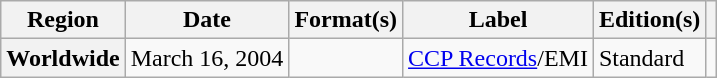<table class="wikitable plainrowheaders">
<tr>
<th scope="col">Region</th>
<th scope="col">Date</th>
<th scope="col">Format(s)</th>
<th scope="col">Label</th>
<th scope="col">Edition(s)</th>
<th scope="col"></th>
</tr>
<tr>
<th scope="row">Worldwide</th>
<td>March 16, 2004</td>
<td></td>
<td><a href='#'>CCP Records</a>/EMI</td>
<td>Standard</td>
<td style="text-align:center;"></td>
</tr>
</table>
